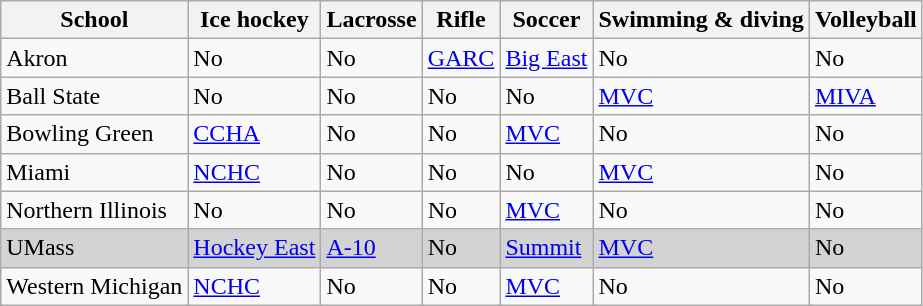<table class="wikitable">
<tr>
<th>School</th>
<th>Ice hockey</th>
<th>Lacrosse</th>
<th>Rifle</th>
<th>Soccer</th>
<th>Swimming & diving</th>
<th>Volleyball</th>
</tr>
<tr>
<td>Akron</td>
<td>No</td>
<td>No</td>
<td><a href='#'>GARC</a></td>
<td><a href='#'>Big East</a></td>
<td>No</td>
<td>No</td>
</tr>
<tr>
<td>Ball State</td>
<td>No</td>
<td>No</td>
<td>No</td>
<td>No</td>
<td><a href='#'>MVC</a></td>
<td><a href='#'>MIVA</a></td>
</tr>
<tr>
<td>Bowling Green</td>
<td><a href='#'>CCHA</a></td>
<td>No</td>
<td>No</td>
<td><a href='#'>MVC</a></td>
<td>No</td>
<td>No</td>
</tr>
<tr>
<td>Miami</td>
<td><a href='#'>NCHC</a></td>
<td>No</td>
<td>No</td>
<td>No</td>
<td><a href='#'>MVC</a></td>
<td>No</td>
</tr>
<tr>
<td>Northern Illinois</td>
<td>No</td>
<td>No</td>
<td>No</td>
<td><a href='#'>MVC</a></td>
<td>No</td>
<td>No</td>
</tr>
<tr bgcolor=lightgray>
<td>UMass</td>
<td><a href='#'>Hockey East</a></td>
<td><a href='#'>A-10</a></td>
<td>No</td>
<td><a href='#'>Summit</a></td>
<td><a href='#'>MVC</a></td>
<td>No</td>
</tr>
<tr>
<td>Western Michigan</td>
<td><a href='#'>NCHC</a></td>
<td>No</td>
<td>No</td>
<td><a href='#'>MVC</a></td>
<td>No</td>
<td>No</td>
</tr>
</table>
